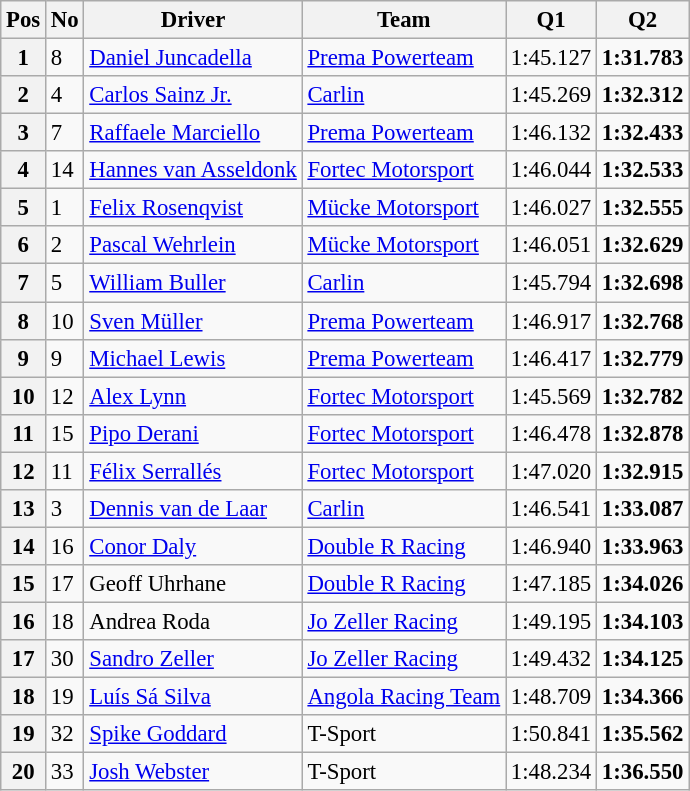<table class="wikitable sortable" style="font-size: 95%;">
<tr>
<th>Pos</th>
<th>No</th>
<th>Driver</th>
<th>Team</th>
<th>Q1</th>
<th>Q2</th>
</tr>
<tr>
<th>1</th>
<td>8</td>
<td> <a href='#'>Daniel Juncadella</a></td>
<td><a href='#'>Prema Powerteam</a></td>
<td>1:45.127</td>
<td><strong>1:31.783</strong></td>
</tr>
<tr>
<th>2</th>
<td>4</td>
<td> <a href='#'>Carlos Sainz Jr.</a></td>
<td><a href='#'>Carlin</a></td>
<td>1:45.269</td>
<td><strong>1:32.312</strong></td>
</tr>
<tr>
<th>3</th>
<td>7</td>
<td> <a href='#'>Raffaele Marciello</a></td>
<td><a href='#'>Prema Powerteam</a></td>
<td>1:46.132</td>
<td><strong>1:32.433</strong></td>
</tr>
<tr>
<th>4</th>
<td>14</td>
<td> <a href='#'>Hannes van Asseldonk</a></td>
<td><a href='#'>Fortec Motorsport</a></td>
<td>1:46.044</td>
<td><strong>1:32.533</strong></td>
</tr>
<tr>
<th>5</th>
<td>1</td>
<td> <a href='#'>Felix Rosenqvist</a></td>
<td><a href='#'>Mücke Motorsport</a></td>
<td>1:46.027</td>
<td><strong>1:32.555</strong></td>
</tr>
<tr>
<th>6</th>
<td>2</td>
<td> <a href='#'>Pascal Wehrlein</a></td>
<td><a href='#'>Mücke Motorsport</a></td>
<td>1:46.051</td>
<td><strong>1:32.629</strong></td>
</tr>
<tr>
<th>7</th>
<td>5</td>
<td> <a href='#'>William Buller</a></td>
<td><a href='#'>Carlin</a></td>
<td>1:45.794</td>
<td><strong>1:32.698</strong></td>
</tr>
<tr>
<th>8</th>
<td>10</td>
<td> <a href='#'>Sven Müller</a></td>
<td><a href='#'>Prema Powerteam</a></td>
<td>1:46.917</td>
<td><strong>1:32.768</strong></td>
</tr>
<tr>
<th>9</th>
<td>9</td>
<td> <a href='#'>Michael Lewis</a></td>
<td><a href='#'>Prema Powerteam</a></td>
<td>1:46.417</td>
<td><strong>1:32.779</strong></td>
</tr>
<tr>
<th>10</th>
<td>12</td>
<td> <a href='#'>Alex Lynn</a></td>
<td><a href='#'>Fortec Motorsport</a></td>
<td>1:45.569</td>
<td><strong>1:32.782</strong></td>
</tr>
<tr>
<th>11</th>
<td>15</td>
<td> <a href='#'>Pipo Derani</a></td>
<td><a href='#'>Fortec Motorsport</a></td>
<td>1:46.478</td>
<td><strong>1:32.878</strong></td>
</tr>
<tr>
<th>12</th>
<td>11</td>
<td> <a href='#'>Félix Serrallés</a></td>
<td><a href='#'>Fortec Motorsport</a></td>
<td>1:47.020</td>
<td><strong>1:32.915</strong></td>
</tr>
<tr>
<th>13</th>
<td>3</td>
<td> <a href='#'>Dennis van de Laar</a></td>
<td><a href='#'>Carlin</a></td>
<td>1:46.541</td>
<td><strong>1:33.087</strong></td>
</tr>
<tr>
<th>14</th>
<td>16</td>
<td> <a href='#'>Conor Daly</a></td>
<td><a href='#'>Double R Racing</a></td>
<td>1:46.940</td>
<td><strong>1:33.963</strong></td>
</tr>
<tr>
<th>15</th>
<td>17</td>
<td> Geoff Uhrhane</td>
<td><a href='#'>Double R Racing</a></td>
<td>1:47.185</td>
<td><strong>1:34.026</strong></td>
</tr>
<tr>
<th>16</th>
<td>18</td>
<td> Andrea Roda</td>
<td><a href='#'>Jo Zeller Racing</a></td>
<td>1:49.195</td>
<td><strong>1:34.103</strong></td>
</tr>
<tr>
<th>17</th>
<td>30</td>
<td> <a href='#'>Sandro Zeller</a></td>
<td><a href='#'>Jo Zeller Racing</a></td>
<td>1:49.432</td>
<td><strong>1:34.125</strong></td>
</tr>
<tr>
<th>18</th>
<td>19</td>
<td> <a href='#'>Luís Sá Silva</a></td>
<td><a href='#'>Angola Racing Team</a></td>
<td>1:48.709</td>
<td><strong>1:34.366</strong></td>
</tr>
<tr>
<th>19</th>
<td>32</td>
<td> <a href='#'>Spike Goddard</a></td>
<td>T-Sport</td>
<td>1:50.841</td>
<td><strong>1:35.562</strong></td>
</tr>
<tr>
<th>20</th>
<td>33</td>
<td> <a href='#'>Josh Webster</a></td>
<td>T-Sport</td>
<td>1:48.234</td>
<td><strong>1:36.550</strong></td>
</tr>
</table>
